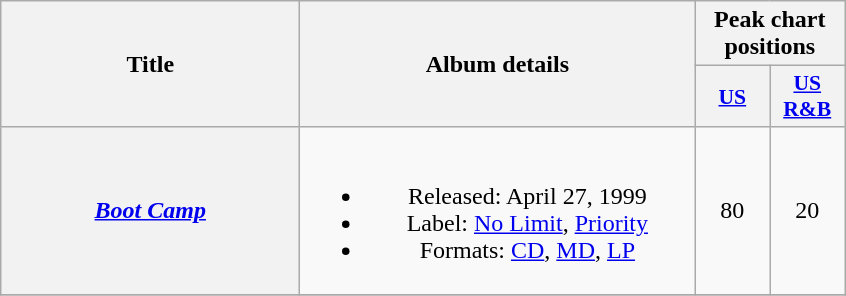<table class="wikitable plainrowheaders" style="text-align:center;">
<tr>
<th scope="col" rowspan="2" style="width:12em;">Title</th>
<th scope="col" rowspan="2" style="width:16em;">Album details</th>
<th scope="col" colspan="2">Peak chart positions</th>
</tr>
<tr>
<th scope="col" style="width:3em;font-size:90%;"><a href='#'>US</a></th>
<th scope="col" style="width:3em;font-size:90%;"><a href='#'>US R&B</a></th>
</tr>
<tr>
<th scope="row"><em><a href='#'>Boot Camp</a></em></th>
<td><br><ul><li>Released: April 27, 1999</li><li>Label: <a href='#'>No Limit</a>, <a href='#'>Priority</a></li><li>Formats: <a href='#'>CD</a>, <a href='#'>MD</a>, <a href='#'>LP</a></li></ul></td>
<td>80</td>
<td>20</td>
</tr>
<tr>
</tr>
</table>
